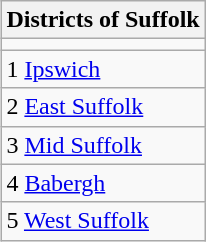<table class="wikitable" border="1" align="right">
<tr>
<th>Districts of Suffolk</th>
</tr>
<tr>
<td></td>
</tr>
<tr>
<td>1 <a href='#'>Ipswich</a></td>
</tr>
<tr>
<td>2 <a href='#'>East Suffolk</a></td>
</tr>
<tr>
<td>3 <a href='#'>Mid Suffolk</a></td>
</tr>
<tr>
<td>4 <a href='#'>Babergh</a></td>
</tr>
<tr>
<td>5 <a href='#'>West Suffolk</a></td>
</tr>
</table>
